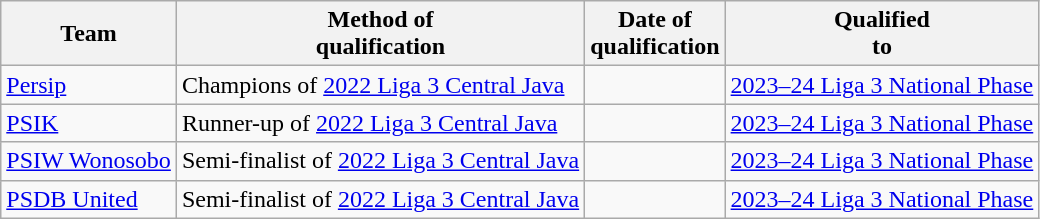<table class="wikitable sortable" style="text-align: left;">
<tr>
<th>Team</th>
<th>Method of <br> qualification</th>
<th>Date of <br> qualification</th>
<th>Qualified <br> to<br></th>
</tr>
<tr>
<td><a href='#'>Persip</a></td>
<td {{Sort>Champions of <a href='#'>2022 Liga 3 Central Java</a></td>
<td></td>
<td><a href='#'>2023–24 Liga 3 National Phase</a></td>
</tr>
<tr>
<td><a href='#'>PSIK</a></td>
<td {{Sort>Runner-up of <a href='#'>2022 Liga 3 Central Java</a></td>
<td></td>
<td><a href='#'>2023–24 Liga 3 National Phase</a></td>
</tr>
<tr>
<td><a href='#'>PSIW Wonosobo</a></td>
<td {{Sort>Semi-finalist of <a href='#'>2022 Liga 3 Central Java</a></td>
<td></td>
<td><a href='#'>2023–24 Liga 3 National Phase</a></td>
</tr>
<tr>
<td><a href='#'>PSDB United</a></td>
<td {{Sort>Semi-finalist of <a href='#'>2022 Liga 3 Central Java</a></td>
<td></td>
<td><a href='#'>2023–24 Liga 3 National Phase</a></td>
</tr>
</table>
